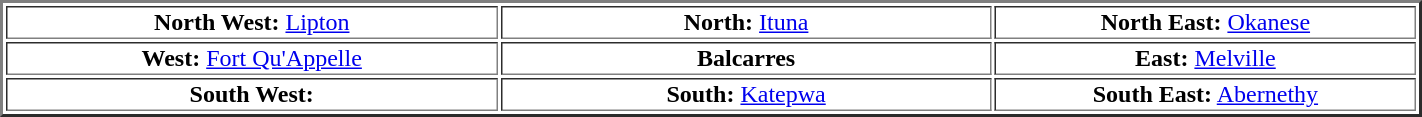<table width="75%" border=2 align="center">
<tr>
<td width="35%" align="center"><strong>North West:</strong> <a href='#'>Lipton</a></td>
<td width="30%" align="center"><strong>North:</strong> <a href='#'>Ituna</a></td>
<td width="35%" align="center"><strong>North East:</strong> <a href='#'>Okanese</a></td>
</tr>
<tr>
<td width="10%" align="center"><strong>West:</strong> <a href='#'>Fort Qu'Appelle</a></td>
<td width="35%" align="center"><strong>Balcarres</strong></td>
<td width="30%" align="center"><strong>East:</strong> <a href='#'>Melville</a></td>
</tr>
<tr>
<td width="35%" align="center"><strong>South West:</strong></td>
<td width="30%" align="center"><strong>South:</strong> <a href='#'>Katepwa</a></td>
<td width="35%" align="center"><strong>South East:</strong> <a href='#'>Abernethy</a></td>
</tr>
</table>
